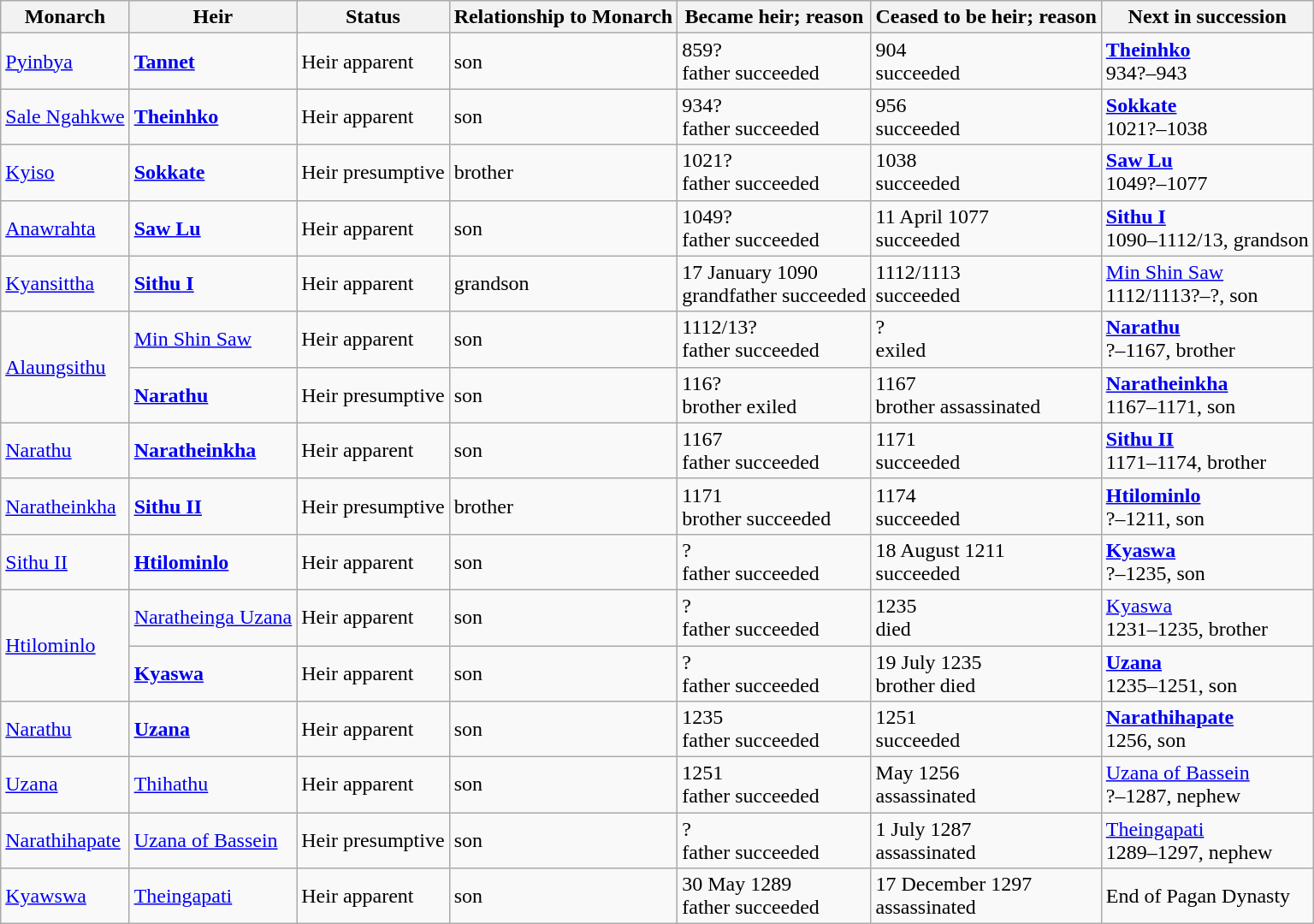<table class="wikitable">
<tr>
<th>Monarch</th>
<th>Heir</th>
<th>Status</th>
<th>Relationship to Monarch</th>
<th>Became heir; reason</th>
<th>Ceased to be heir; reason</th>
<th>Next in succession</th>
</tr>
<tr>
<td><a href='#'>Pyinbya</a></td>
<td><strong><a href='#'>Tannet</a></strong></td>
<td>Heir apparent</td>
<td>son</td>
<td>859?<br>father succeeded</td>
<td>904<br>succeeded</td>
<td><strong><a href='#'>Theinhko</a></strong><br>934?–943</td>
</tr>
<tr>
<td><a href='#'>Sale Ngahkwe</a></td>
<td><strong><a href='#'>Theinhko</a></strong></td>
<td>Heir apparent</td>
<td>son</td>
<td>934?<br>father succeeded</td>
<td>956<br>succeeded</td>
<td><strong><a href='#'>Sokkate</a></strong><br>1021?–1038</td>
</tr>
<tr>
<td><a href='#'>Kyiso</a></td>
<td><strong><a href='#'>Sokkate</a></strong></td>
<td>Heir presumptive</td>
<td>brother</td>
<td>1021?<br>father succeeded</td>
<td>1038<br>succeeded</td>
<td><strong><a href='#'>Saw Lu</a></strong><br>1049?–1077</td>
</tr>
<tr>
<td><a href='#'>Anawrahta</a></td>
<td><strong><a href='#'>Saw Lu</a></strong></td>
<td>Heir apparent</td>
<td>son</td>
<td>1049?<br>father succeeded</td>
<td>11 April 1077<br>succeeded</td>
<td><strong><a href='#'>Sithu I</a></strong><br>1090–1112/13, grandson</td>
</tr>
<tr>
<td><a href='#'>Kyansittha</a></td>
<td><strong><a href='#'>Sithu I</a></strong></td>
<td>Heir apparent</td>
<td>grandson</td>
<td>17 January 1090<br>grandfather succeeded</td>
<td>1112/1113<br>succeeded</td>
<td><a href='#'>Min Shin Saw</a><br>1112/1113?–?, son</td>
</tr>
<tr>
<td rowspan="2"><a href='#'>Alaungsithu</a></td>
<td><a href='#'>Min Shin Saw</a></td>
<td>Heir apparent</td>
<td>son</td>
<td>1112/13?<br>father succeeded</td>
<td>?<br>exiled</td>
<td><strong><a href='#'>Narathu</a></strong><br>?–1167, brother</td>
</tr>
<tr>
<td><strong><a href='#'>Narathu</a></strong></td>
<td>Heir presumptive</td>
<td>son</td>
<td>116?<br>brother exiled</td>
<td>1167<br>brother assassinated</td>
<td><strong><a href='#'>Naratheinkha</a></strong><br>1167–1171, son</td>
</tr>
<tr>
<td><a href='#'>Narathu</a></td>
<td><strong><a href='#'>Naratheinkha</a></strong></td>
<td>Heir apparent</td>
<td>son</td>
<td>1167<br>father succeeded</td>
<td>1171<br>succeeded</td>
<td><strong><a href='#'>Sithu II</a></strong><br>1171–1174, brother</td>
</tr>
<tr>
<td><a href='#'>Naratheinkha</a></td>
<td><strong><a href='#'>Sithu II</a></strong></td>
<td>Heir presumptive</td>
<td>brother</td>
<td>1171<br>brother succeeded</td>
<td>1174<br>succeeded</td>
<td><strong><a href='#'>Htilominlo</a></strong><br>?–1211, son</td>
</tr>
<tr>
<td><a href='#'>Sithu II</a></td>
<td><strong><a href='#'>Htilominlo</a></strong></td>
<td>Heir apparent</td>
<td>son</td>
<td>?<br>father succeeded</td>
<td>18 August 1211<br>succeeded</td>
<td><strong><a href='#'>Kyaswa</a></strong><br>?–1235, son</td>
</tr>
<tr>
<td rowspan="2"><a href='#'>Htilominlo</a></td>
<td><a href='#'>Naratheinga Uzana</a></td>
<td>Heir apparent</td>
<td>son</td>
<td>?<br>father succeeded</td>
<td>1235<br>died</td>
<td><a href='#'>Kyaswa</a><br>1231–1235, brother</td>
</tr>
<tr>
<td><strong><a href='#'>Kyaswa</a></strong></td>
<td>Heir apparent</td>
<td>son</td>
<td>?<br>father succeeded</td>
<td>19 July 1235<br>brother died</td>
<td><strong><a href='#'>Uzana</a></strong><br>1235–1251, son</td>
</tr>
<tr>
<td><a href='#'>Narathu</a></td>
<td><strong><a href='#'>Uzana</a></strong></td>
<td>Heir apparent</td>
<td>son</td>
<td>1235<br>father succeeded</td>
<td>1251<br>succeeded</td>
<td><strong><a href='#'>Narathihapate</a></strong><br>1256, son</td>
</tr>
<tr>
<td><a href='#'>Uzana</a></td>
<td><a href='#'>Thihathu</a></td>
<td>Heir apparent</td>
<td>son</td>
<td>1251<br>father succeeded</td>
<td>May 1256<br>assassinated</td>
<td><a href='#'>Uzana of Bassein</a><br>?–1287, nephew</td>
</tr>
<tr>
<td><a href='#'>Narathihapate</a></td>
<td><a href='#'>Uzana of Bassein</a></td>
<td>Heir presumptive</td>
<td>son</td>
<td>?<br>father succeeded</td>
<td>1 July 1287<br>assassinated</td>
<td><a href='#'>Theingapati</a> <br> 1289–1297, nephew</td>
</tr>
<tr>
<td><a href='#'>Kyawswa</a></td>
<td><a href='#'>Theingapati</a></td>
<td>Heir apparent</td>
<td>son</td>
<td>30 May 1289<br>father succeeded</td>
<td>17 December 1297<br>assassinated</td>
<td>End of Pagan Dynasty</td>
</tr>
</table>
